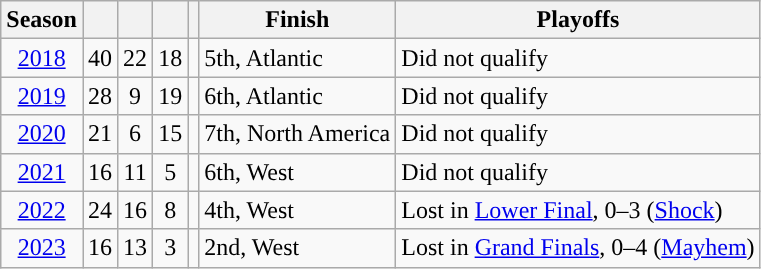<table class="wikitable" style="text-align:center;">
<tr>
<th style="background:#">Season</th>
<th style="background:#"></th>
<th style="background:#"></th>
<th style="background:#"></th>
<th style="background:#"></th>
<th style="background:#">Finish</th>
<th style="background:#">Playoffs</th>
</tr>
<tr>
<td><a href='#'>2018</a></td>
<td>40</td>
<td>22</td>
<td>18</td>
<td></td>
<td style="text-align:left">5th, Atlantic</td>
<td style="text-align:left">Did not qualify</td>
</tr>
<tr>
<td><a href='#'>2019</a></td>
<td>28</td>
<td>9</td>
<td>19</td>
<td></td>
<td style="text-align:left">6th, Atlantic</td>
<td style="text-align:left">Did not qualify</td>
</tr>
<tr>
<td><a href='#'>2020</a></td>
<td>21</td>
<td>6</td>
<td>15</td>
<td></td>
<td style="text-align:left">7th, North America</td>
<td style="text-align:left">Did not qualify</td>
</tr>
<tr>
<td><a href='#'>2021</a></td>
<td>16</td>
<td>11</td>
<td>5</td>
<td></td>
<td style="text-align:left">6th, West</td>
<td style="text-align:left">Did not qualify</td>
</tr>
<tr>
<td><a href='#'>2022</a></td>
<td>24</td>
<td>16</td>
<td>8</td>
<td></td>
<td style="text-align:left">4th, West</td>
<td style="text-align:left">Lost in <a href='#'>Lower Final</a>, 0–3 (<a href='#'>Shock</a>)</td>
</tr>
<tr>
<td><a href='#'>2023</a></td>
<td>16</td>
<td>13</td>
<td>3</td>
<td></td>
<td style="text-align:left">2nd, West</td>
<td style="text-align:left">Lost in <a href='#'>Grand Finals</a>, 0–4 (<a href='#'>Mayhem</a>)</td>
</tr>
</table>
